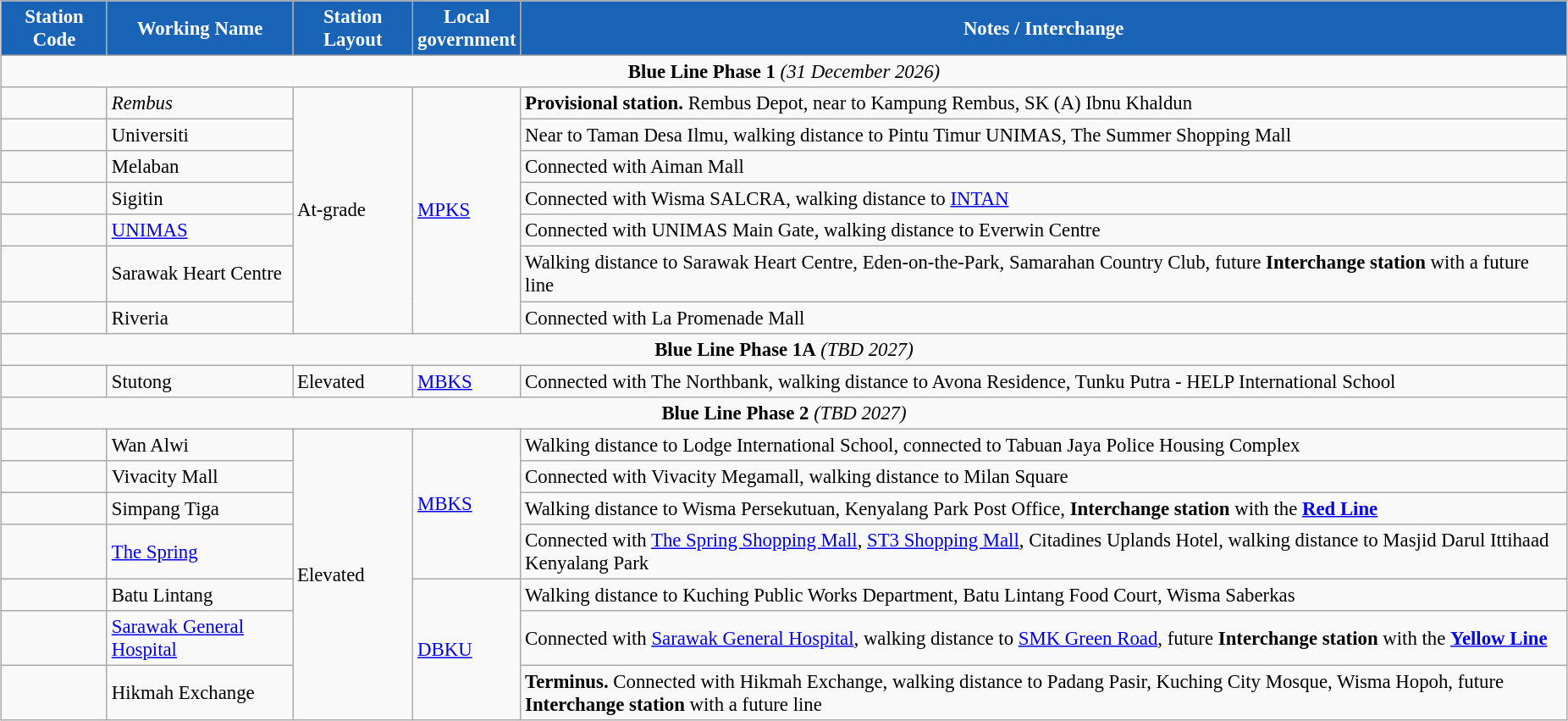<table class="wikitable sortable" style="margin-left:1em; margin-bottom:1em; color:black; font-size:95%;">
<tr style="background:#1964b7; text-align:center; color:white;">
<td><strong>Station Code</strong></td>
<td><strong>Working Name</strong></td>
<td><strong>Station Layout</strong></td>
<td><strong>Local<br>government</strong></td>
<td><strong>Notes / Interchange</strong></td>
</tr>
<tr style="text-align: center;">
<td colspan="5"><strong>Blue Line Phase 1</strong> <em>(31 December 2026)</em></td>
</tr>
<tr>
<td></td>
<td><em>Rembus</em></td>
<td rowspan="7">At-grade</td>
<td rowspan="7"><a href='#'>MPKS</a></td>
<td><strong>Provisional station.</strong> Rembus Depot, near to Kampung Rembus, SK (A) Ibnu Khaldun</td>
</tr>
<tr>
<td></td>
<td>Universiti</td>
<td>Near to Taman Desa Ilmu, walking distance to Pintu Timur UNIMAS, The Summer Shopping Mall</td>
</tr>
<tr>
<td></td>
<td>Melaban</td>
<td>Connected with Aiman Mall</td>
</tr>
<tr>
<td></td>
<td>Sigitin</td>
<td>Connected with Wisma SALCRA, walking distance to <a href='#'>INTAN</a></td>
</tr>
<tr>
<td></td>
<td><a href='#'>UNIMAS</a></td>
<td>Connected with UNIMAS Main Gate, walking distance to Everwin Centre</td>
</tr>
<tr>
<td></td>
<td>Sarawak Heart Centre</td>
<td>Walking distance to Sarawak Heart Centre, Eden-on-the-Park, Samarahan Country Club, future <strong>Interchange station</strong> with a future line</td>
</tr>
<tr>
<td></td>
<td>Riveria</td>
<td>Connected with La Promenade Mall</td>
</tr>
<tr style="text-align: center;">
<td colspan="5"><strong>Blue Line Phase 1A</strong> <em>(TBD 2027)</em></td>
</tr>
<tr>
<td></td>
<td>Stutong</td>
<td>Elevated</td>
<td><a href='#'>MBKS</a></td>
<td>Connected with The Northbank, walking distance to Avona Residence, Tunku Putra - HELP International School</td>
</tr>
<tr style="text-align: center;">
<td colspan="5"><strong>Blue Line Phase 2</strong> <em>(TBD 2027)</em></td>
</tr>
<tr>
<td></td>
<td>Wan Alwi</td>
<td rowspan="7">Elevated</td>
<td rowspan="4"><a href='#'>MBKS</a></td>
<td>Walking distance to Lodge International School, connected to Tabuan Jaya Police Housing Complex</td>
</tr>
<tr>
<td></td>
<td>Vivacity Mall</td>
<td>Connected with Vivacity Megamall, walking distance to Milan Square</td>
</tr>
<tr>
<td></td>
<td>Simpang Tiga</td>
<td>Walking distance to Wisma Persekutuan, Kenyalang Park Post Office, <strong>Interchange station</strong> with the  <a href='#'><strong>Red Line</strong></a></td>
</tr>
<tr>
<td></td>
<td><a href='#'>The Spring</a></td>
<td>Connected with <a href='#'>The Spring Shopping Mall</a>, <a href='#'>ST3 Shopping Mall</a>, Citadines Uplands Hotel, walking distance to Masjid Darul Ittihaad Kenyalang Park</td>
</tr>
<tr>
<td></td>
<td>Batu Lintang</td>
<td rowspan="3"><a href='#'>DBKU</a></td>
<td>Walking distance to Kuching Public Works Department, Batu Lintang Food Court, Wisma Saberkas</td>
</tr>
<tr>
<td></td>
<td><a href='#'>Sarawak General Hospital</a></td>
<td>Connected with <a href='#'>Sarawak General Hospital</a>, walking distance to <a href='#'>SMK Green Road</a>, future <strong>Interchange station</strong> with the <em></em> <a href='#'><strong>Yellow Line</strong></a></td>
</tr>
<tr>
<td></td>
<td>Hikmah Exchange</td>
<td><strong>Terminus.</strong> Connected with Hikmah Exchange, walking distance to Padang Pasir, Kuching City Mosque, Wisma Hopoh, future <strong>Interchange station</strong> with a future line</td>
</tr>
</table>
